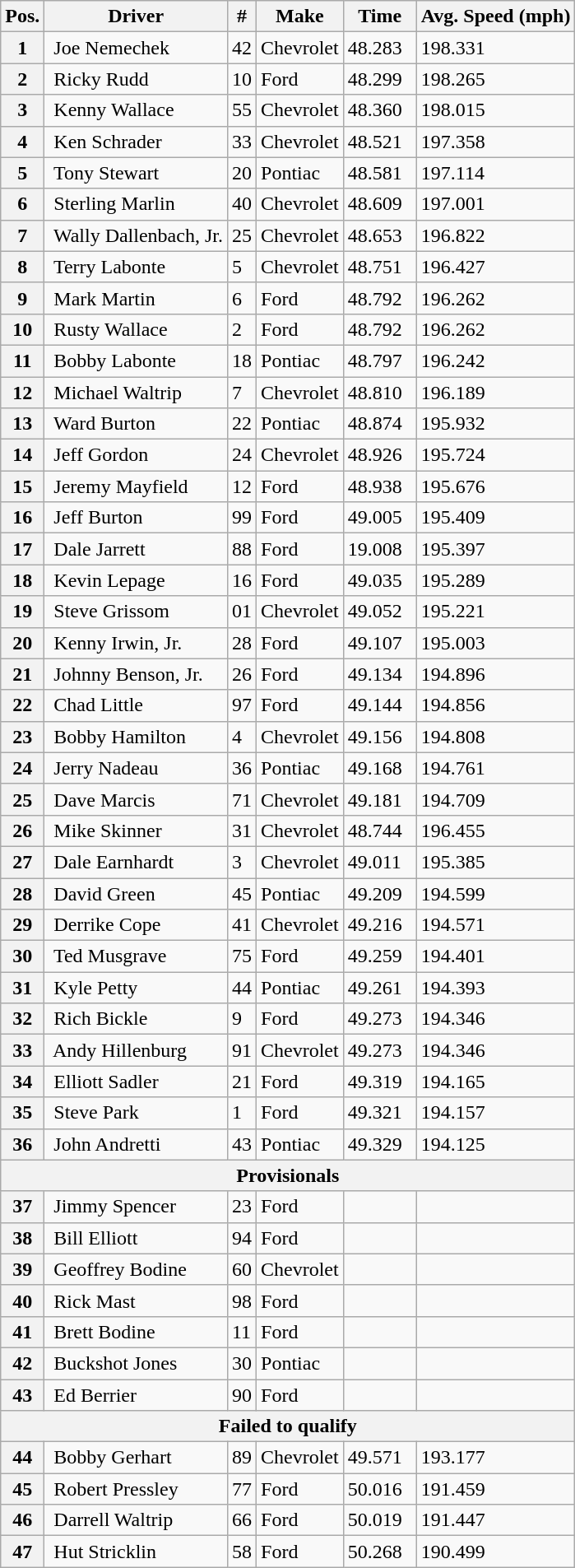<table class="wikitable">
<tr>
<th>Pos.</th>
<th>Driver</th>
<th>#</th>
<th>Make</th>
<th>Time</th>
<th>Avg. Speed (mph)</th>
</tr>
<tr>
<th>1</th>
<td> Joe Nemechek</td>
<td>42</td>
<td>Chevrolet</td>
<td>48.283  </td>
<td>198.331  </td>
</tr>
<tr>
<th>2</th>
<td> Ricky Rudd</td>
<td>10</td>
<td>Ford</td>
<td>48.299  </td>
<td>198.265  </td>
</tr>
<tr>
<th>3</th>
<td> Kenny Wallace</td>
<td>55</td>
<td>Chevrolet</td>
<td>48.360  </td>
<td>198.015  </td>
</tr>
<tr>
<th>4</th>
<td> Ken Schrader</td>
<td>33</td>
<td>Chevrolet</td>
<td>48.521  </td>
<td>197.358  </td>
</tr>
<tr>
<th>5</th>
<td> Tony Stewart</td>
<td>20</td>
<td>Pontiac</td>
<td>48.581  </td>
<td>197.114  </td>
</tr>
<tr>
<th>6</th>
<td> Sterling Marlin</td>
<td>40</td>
<td>Chevrolet</td>
<td>48.609  </td>
<td>197.001  </td>
</tr>
<tr>
<th>7</th>
<td> Wally Dallenbach, Jr.</td>
<td>25</td>
<td>Chevrolet</td>
<td>48.653  </td>
<td>196.822  </td>
</tr>
<tr>
<th>8</th>
<td> Terry Labonte</td>
<td>5</td>
<td>Chevrolet</td>
<td>48.751  </td>
<td>196.427  </td>
</tr>
<tr>
<th>9</th>
<td> Mark Martin</td>
<td>6</td>
<td>Ford</td>
<td>48.792  </td>
<td>196.262  </td>
</tr>
<tr>
<th>10</th>
<td> Rusty Wallace</td>
<td>2</td>
<td>Ford</td>
<td>48.792  </td>
<td>196.262  </td>
</tr>
<tr>
<th>11</th>
<td> Bobby Labonte</td>
<td>18</td>
<td>Pontiac</td>
<td>48.797  </td>
<td>196.242  </td>
</tr>
<tr>
<th>12</th>
<td> Michael Waltrip</td>
<td>7</td>
<td>Chevrolet</td>
<td>48.810  </td>
<td>196.189  </td>
</tr>
<tr>
<th>13</th>
<td> Ward Burton</td>
<td>22</td>
<td>Pontiac</td>
<td>48.874  </td>
<td>195.932  </td>
</tr>
<tr>
<th>14</th>
<td> Jeff Gordon</td>
<td>24</td>
<td>Chevrolet</td>
<td>48.926  </td>
<td>195.724  </td>
</tr>
<tr>
<th>15</th>
<td> Jeremy Mayfield</td>
<td>12</td>
<td>Ford</td>
<td>48.938  </td>
<td>195.676  </td>
</tr>
<tr>
<th>16</th>
<td> Jeff Burton</td>
<td>99</td>
<td>Ford</td>
<td>49.005  </td>
<td>195.409  </td>
</tr>
<tr>
<th>17</th>
<td> Dale Jarrett</td>
<td>88</td>
<td>Ford</td>
<td>19.008  </td>
<td>195.397  </td>
</tr>
<tr>
<th>18</th>
<td> Kevin Lepage</td>
<td>16</td>
<td>Ford</td>
<td>49.035  </td>
<td>195.289  </td>
</tr>
<tr>
<th>19</th>
<td> Steve Grissom</td>
<td>01</td>
<td>Chevrolet</td>
<td>49.052  </td>
<td>195.221  </td>
</tr>
<tr>
<th>20</th>
<td> Kenny Irwin, Jr.</td>
<td>28</td>
<td>Ford</td>
<td>49.107  </td>
<td>195.003  </td>
</tr>
<tr>
<th>21</th>
<td> Johnny Benson, Jr.</td>
<td>26</td>
<td>Ford</td>
<td>49.134  </td>
<td>194.896  </td>
</tr>
<tr>
<th>22</th>
<td> Chad Little</td>
<td>97</td>
<td>Ford</td>
<td>49.144  </td>
<td>194.856  </td>
</tr>
<tr>
<th>23</th>
<td> Bobby Hamilton</td>
<td>4</td>
<td>Chevrolet</td>
<td>49.156  </td>
<td>194.808  </td>
</tr>
<tr>
<th>24</th>
<td> Jerry Nadeau</td>
<td>36</td>
<td>Pontiac</td>
<td>49.168  </td>
<td>194.761  </td>
</tr>
<tr>
<th>25</th>
<td> Dave Marcis</td>
<td>71</td>
<td>Chevrolet</td>
<td>49.181  </td>
<td>194.709  </td>
</tr>
<tr>
<th>26</th>
<td> Mike Skinner</td>
<td>31</td>
<td>Chevrolet</td>
<td>48.744  </td>
<td>196.455  </td>
</tr>
<tr>
<th>27</th>
<td> Dale Earnhardt</td>
<td>3</td>
<td>Chevrolet</td>
<td>49.011  </td>
<td>195.385  </td>
</tr>
<tr>
<th>28</th>
<td> David Green</td>
<td>45</td>
<td>Pontiac</td>
<td>49.209  </td>
<td>194.599  </td>
</tr>
<tr>
<th>29</th>
<td> Derrike Cope</td>
<td>41</td>
<td>Chevrolet</td>
<td>49.216  </td>
<td>194.571  </td>
</tr>
<tr>
<th>30</th>
<td> Ted Musgrave</td>
<td>75</td>
<td>Ford</td>
<td>49.259  </td>
<td>194.401  </td>
</tr>
<tr>
<th>31</th>
<td> Kyle Petty</td>
<td>44</td>
<td>Pontiac</td>
<td>49.261  </td>
<td>194.393  </td>
</tr>
<tr>
<th>32</th>
<td> Rich Bickle</td>
<td>9</td>
<td>Ford</td>
<td>49.273  </td>
<td>194.346  </td>
</tr>
<tr>
<th>33</th>
<td> Andy Hillenburg</td>
<td>91</td>
<td>Chevrolet</td>
<td>49.273  </td>
<td>194.346  </td>
</tr>
<tr>
<th>34</th>
<td> Elliott Sadler</td>
<td>21</td>
<td>Ford</td>
<td>49.319  </td>
<td>194.165  </td>
</tr>
<tr>
<th>35</th>
<td> Steve Park</td>
<td>1</td>
<td>Ford</td>
<td>49.321  </td>
<td>194.157  </td>
</tr>
<tr>
<th>36</th>
<td> John Andretti</td>
<td>43</td>
<td>Pontiac</td>
<td>49.329  </td>
<td>194.125  </td>
</tr>
<tr>
<th colspan="6">Provisionals</th>
</tr>
<tr>
<th>37</th>
<td> Jimmy Spencer</td>
<td>23</td>
<td>Ford</td>
<td></td>
<td></td>
</tr>
<tr>
<th>38</th>
<td> Bill Elliott</td>
<td>94</td>
<td>Ford</td>
<td></td>
<td></td>
</tr>
<tr>
<th>39</th>
<td> Geoffrey Bodine</td>
<td>60</td>
<td>Chevrolet</td>
<td></td>
<td></td>
</tr>
<tr>
<th>40</th>
<td> Rick Mast</td>
<td>98</td>
<td>Ford</td>
<td></td>
<td></td>
</tr>
<tr>
<th>41</th>
<td> Brett Bodine</td>
<td>11</td>
<td>Ford</td>
<td></td>
<td></td>
</tr>
<tr>
<th>42</th>
<td> Buckshot Jones</td>
<td>30</td>
<td>Pontiac</td>
<td></td>
<td></td>
</tr>
<tr>
<th>43</th>
<td> Ed Berrier</td>
<td>90</td>
<td>Ford</td>
<td></td>
<td></td>
</tr>
<tr>
<th colspan="6">Failed to qualify</th>
</tr>
<tr>
<th>44</th>
<td> Bobby Gerhart</td>
<td>89</td>
<td>Chevrolet</td>
<td>49.571  </td>
<td>193.177  </td>
</tr>
<tr>
<th>45</th>
<td> Robert Pressley</td>
<td>77</td>
<td>Ford</td>
<td>50.016  </td>
<td>191.459  </td>
</tr>
<tr>
<th>46</th>
<td> Darrell Waltrip</td>
<td>66</td>
<td>Ford</td>
<td>50.019  </td>
<td>191.447  </td>
</tr>
<tr>
<th>47</th>
<td> Hut Stricklin</td>
<td>58</td>
<td>Ford</td>
<td>50.268  </td>
<td>190.499  </td>
</tr>
</table>
